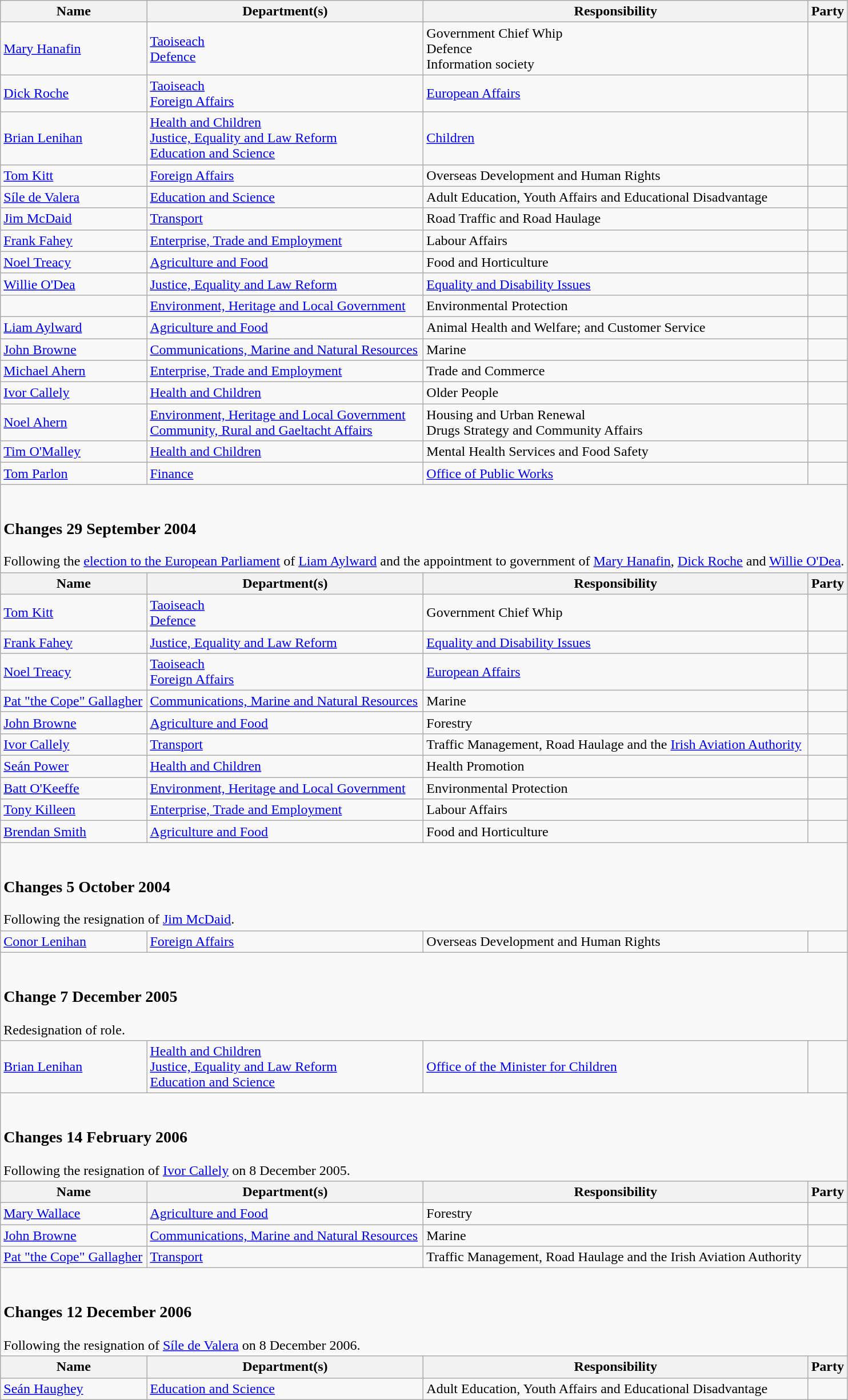<table class="wikitable">
<tr>
<th>Name</th>
<th>Department(s)</th>
<th>Responsibility</th>
<th colspan=2>Party</th>
</tr>
<tr>
<td><a href='#'>Mary Hanafin</a><br></td>
<td><a href='#'>Taoiseach</a><br><a href='#'>Defence</a></td>
<td>Government Chief Whip<br>Defence<br>Information society</td>
<td></td>
</tr>
<tr>
<td><a href='#'>Dick Roche</a></td>
<td><a href='#'>Taoiseach</a><br><a href='#'>Foreign Affairs</a></td>
<td><a href='#'>European Affairs</a></td>
<td></td>
</tr>
<tr>
<td><a href='#'>Brian Lenihan</a></td>
<td><a href='#'>Health and Children</a><br><a href='#'>Justice, Equality and Law Reform</a><br><a href='#'>Education and Science</a></td>
<td><a href='#'>Children</a></td>
<td></td>
</tr>
<tr>
<td><a href='#'>Tom Kitt</a></td>
<td><a href='#'>Foreign Affairs</a></td>
<td>Overseas Development and Human Rights</td>
<td></td>
</tr>
<tr>
<td><a href='#'>Síle de Valera</a></td>
<td><a href='#'>Education and Science</a></td>
<td>Adult Education, Youth Affairs and Educational Disadvantage</td>
<td></td>
</tr>
<tr>
<td><a href='#'>Jim McDaid</a></td>
<td><a href='#'>Transport</a></td>
<td>Road Traffic and Road Haulage</td>
<td></td>
</tr>
<tr>
<td><a href='#'>Frank Fahey</a></td>
<td><a href='#'>Enterprise, Trade and Employment</a></td>
<td>Labour Affairs</td>
<td></td>
</tr>
<tr>
<td><a href='#'>Noel Treacy</a></td>
<td><a href='#'>Agriculture and Food</a></td>
<td>Food and Horticulture</td>
<td></td>
</tr>
<tr>
<td><a href='#'>Willie O'Dea</a></td>
<td><a href='#'>Justice, Equality and Law Reform</a></td>
<td><a href='#'>Equality and Disability Issues</a></td>
<td></td>
</tr>
<tr>
<td></td>
<td><a href='#'>Environment, Heritage and Local Government</a></td>
<td>Environmental Protection</td>
<td></td>
</tr>
<tr>
<td><a href='#'>Liam Aylward</a></td>
<td><a href='#'>Agriculture and Food</a></td>
<td>Animal Health and Welfare; and Customer Service</td>
<td></td>
</tr>
<tr>
<td><a href='#'>John Browne</a></td>
<td><a href='#'>Communications, Marine and Natural Resources</a></td>
<td>Marine</td>
<td></td>
</tr>
<tr>
<td><a href='#'>Michael Ahern</a></td>
<td><a href='#'>Enterprise, Trade and Employment</a></td>
<td>Trade and Commerce</td>
<td></td>
</tr>
<tr>
<td><a href='#'>Ivor Callely</a></td>
<td><a href='#'>Health and Children</a></td>
<td>Older People</td>
<td></td>
</tr>
<tr>
<td><a href='#'>Noel Ahern</a></td>
<td><a href='#'>Environment, Heritage and Local Government</a><br><a href='#'>Community, Rural and Gaeltacht Affairs</a></td>
<td>Housing and Urban Renewal<br>Drugs Strategy and Community Affairs</td>
<td></td>
</tr>
<tr>
<td><a href='#'>Tim O'Malley</a></td>
<td><a href='#'>Health and Children</a></td>
<td>Mental Health Services and Food Safety</td>
<td></td>
</tr>
<tr>
<td><a href='#'>Tom Parlon</a></td>
<td><a href='#'>Finance</a></td>
<td><a href='#'>Office of Public Works</a></td>
<td></td>
</tr>
<tr>
<td colspan=5><br><h3>Changes 29 September 2004</h3>Following the <a href='#'>election to the European Parliament</a> of <a href='#'>Liam Aylward</a> and the appointment to government of <a href='#'>Mary Hanafin</a>, <a href='#'>Dick Roche</a> and <a href='#'>Willie O'Dea</a>.</td>
</tr>
<tr>
<th>Name</th>
<th>Department(s)</th>
<th>Responsibility</th>
<th colspan=2>Party</th>
</tr>
<tr>
<td><a href='#'>Tom Kitt</a></td>
<td><a href='#'>Taoiseach</a><br><a href='#'>Defence</a></td>
<td>Government Chief Whip</td>
<td></td>
</tr>
<tr>
<td><a href='#'>Frank Fahey</a></td>
<td><a href='#'>Justice, Equality and Law Reform</a></td>
<td><a href='#'>Equality and Disability Issues</a></td>
<td></td>
</tr>
<tr>
<td><a href='#'>Noel Treacy</a></td>
<td><a href='#'>Taoiseach</a><br><a href='#'>Foreign Affairs</a></td>
<td><a href='#'>European Affairs</a></td>
<td></td>
</tr>
<tr>
<td><a href='#'>Pat "the Cope" Gallagher</a></td>
<td><a href='#'>Communications, Marine and Natural Resources</a></td>
<td>Marine</td>
<td></td>
</tr>
<tr>
<td><a href='#'>John Browne</a></td>
<td><a href='#'>Agriculture and Food</a></td>
<td>Forestry</td>
<td></td>
</tr>
<tr>
<td><a href='#'>Ivor Callely</a></td>
<td><a href='#'>Transport</a></td>
<td>Traffic Management, Road Haulage and the <a href='#'>Irish Aviation Authority</a></td>
<td></td>
</tr>
<tr>
<td><a href='#'>Seán Power</a></td>
<td><a href='#'>Health and Children</a></td>
<td>Health Promotion</td>
<td></td>
</tr>
<tr>
<td><a href='#'>Batt O'Keeffe</a></td>
<td><a href='#'>Environment, Heritage and Local Government</a></td>
<td>Environmental Protection</td>
<td></td>
</tr>
<tr>
<td><a href='#'>Tony Killeen</a></td>
<td><a href='#'>Enterprise, Trade and Employment</a></td>
<td>Labour Affairs</td>
<td></td>
</tr>
<tr>
<td><a href='#'>Brendan Smith</a></td>
<td><a href='#'>Agriculture and Food</a></td>
<td>Food and Horticulture</td>
<td></td>
</tr>
<tr>
<td colspan=5><br><h3>Changes 5 October 2004</h3>Following the resignation of <a href='#'>Jim McDaid</a>.</td>
</tr>
<tr>
<td><a href='#'>Conor Lenihan</a></td>
<td><a href='#'>Foreign Affairs</a></td>
<td>Overseas Development and Human Rights</td>
<td></td>
</tr>
<tr>
<td colspan=5><br><h3>Change 7 December 2005</h3>Redesignation of role.</td>
</tr>
<tr>
<td><a href='#'>Brian Lenihan</a><br></td>
<td><a href='#'>Health and Children</a><br><a href='#'>Justice, Equality and Law Reform</a><br><a href='#'>Education and Science</a></td>
<td><a href='#'>Office of the Minister for Children</a></td>
<td></td>
</tr>
<tr>
<td colspan=5><br><h3>Changes 14 February 2006</h3>Following the resignation of <a href='#'>Ivor Callely</a> on 8 December 2005.</td>
</tr>
<tr>
<th>Name</th>
<th>Department(s)</th>
<th>Responsibility</th>
<th colspan=2>Party</th>
</tr>
<tr>
<td><a href='#'>Mary Wallace</a></td>
<td><a href='#'>Agriculture and Food</a></td>
<td>Forestry</td>
<td></td>
</tr>
<tr>
<td><a href='#'>John Browne</a></td>
<td><a href='#'>Communications, Marine and Natural Resources</a></td>
<td>Marine</td>
<td></td>
</tr>
<tr>
<td><a href='#'>Pat "the Cope" Gallagher</a></td>
<td><a href='#'>Transport</a></td>
<td>Traffic Management, Road Haulage and the Irish Aviation Authority</td>
<td></td>
</tr>
<tr>
<td colspan=5><br><h3>Changes 12 December 2006</h3>Following the resignation of <a href='#'>Síle de Valera</a> on 8 December 2006.</td>
</tr>
<tr>
<th>Name</th>
<th>Department(s)</th>
<th>Responsibility</th>
<th colspan=2>Party</th>
</tr>
<tr>
<td><a href='#'>Seán Haughey</a></td>
<td><a href='#'>Education and Science</a></td>
<td>Adult Education, Youth Affairs and Educational Disadvantage</td>
<td></td>
</tr>
</table>
